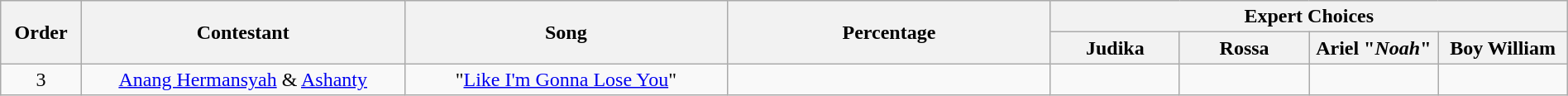<table class="wikitable" style="text-align:center; width:100%;">
<tr>
<th scope="col" rowspan="2" style="width:05%;">Order</th>
<th scope="col" rowspan="2" style="width:20%;">Contestant</th>
<th scope="col" rowspan="2" style="width:20%;">Song</th>
<th scope="col" rowspan="2" style="width:20%;">Percentage</th>
<th scope="col" colspan="4" style="width:32%;">Expert Choices</th>
</tr>
<tr>
<th style="width:08%;">Judika</th>
<th style="width:08%;">Rossa</th>
<th style="width:08%;">Ariel "<em>Noah</em>"</th>
<th style="width:08%;">Boy William</th>
</tr>
<tr>
<td>3</td>
<td><a href='#'>Anang Hermansyah</a> & <a href='#'>Ashanty</a></td>
<td>"<a href='#'>Like I'm Gonna Lose You</a>"</td>
<td></td>
<td></td>
<td></td>
<td></td>
<td></td>
</tr>
</table>
